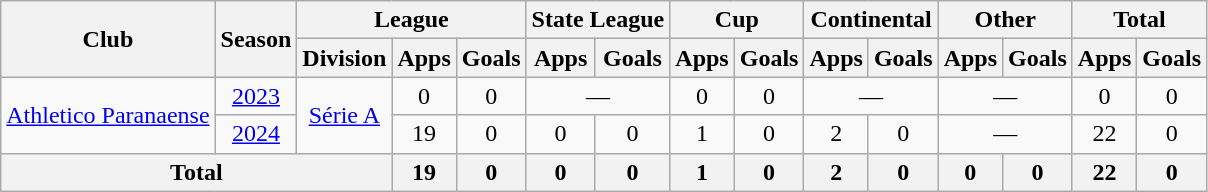<table class="wikitable" style="text-align: center;">
<tr>
<th rowspan="2">Club</th>
<th rowspan="2">Season</th>
<th colspan="3">League</th>
<th colspan="2">State League</th>
<th colspan="2">Cup</th>
<th colspan="2">Continental</th>
<th colspan="2">Other</th>
<th colspan="2">Total</th>
</tr>
<tr>
<th>Division</th>
<th>Apps</th>
<th>Goals</th>
<th>Apps</th>
<th>Goals</th>
<th>Apps</th>
<th>Goals</th>
<th>Apps</th>
<th>Goals</th>
<th>Apps</th>
<th>Goals</th>
<th>Apps</th>
<th>Goals</th>
</tr>
<tr>
<td rowspan="2" valign="center"><a href='#'>Athletico Paranaense</a></td>
<td><a href='#'>2023</a></td>
<td rowspan="2"><a href='#'>Série A</a></td>
<td>0</td>
<td>0</td>
<td colspan="2">—</td>
<td>0</td>
<td>0</td>
<td colspan="2">—</td>
<td colspan="2">—</td>
<td>0</td>
<td>0</td>
</tr>
<tr>
<td><a href='#'>2024</a></td>
<td>19</td>
<td>0</td>
<td>0</td>
<td>0</td>
<td>1</td>
<td>0</td>
<td>2</td>
<td>0</td>
<td colspan="2">—</td>
<td>22</td>
<td>0</td>
</tr>
<tr>
<th colspan="3"><strong>Total</strong></th>
<th>19</th>
<th>0</th>
<th>0</th>
<th>0</th>
<th>1</th>
<th>0</th>
<th>2</th>
<th>0</th>
<th>0</th>
<th>0</th>
<th>22</th>
<th>0</th>
</tr>
</table>
